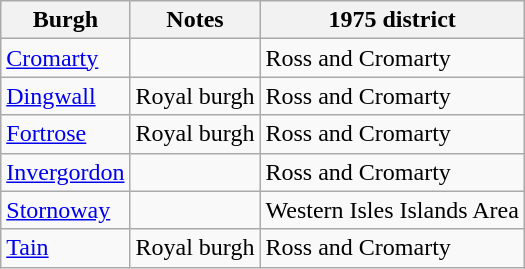<table class="wikitable">
<tr>
<th>Burgh</th>
<th>Notes</th>
<th>1975 district</th>
</tr>
<tr>
<td><a href='#'>Cromarty</a></td>
<td></td>
<td>Ross and Cromarty</td>
</tr>
<tr>
<td><a href='#'>Dingwall</a></td>
<td>Royal burgh</td>
<td>Ross and Cromarty</td>
</tr>
<tr>
<td><a href='#'>Fortrose</a></td>
<td>Royal burgh</td>
<td>Ross and Cromarty</td>
</tr>
<tr>
<td><a href='#'>Invergordon</a></td>
<td></td>
<td>Ross and Cromarty</td>
</tr>
<tr>
<td><a href='#'>Stornoway</a></td>
<td></td>
<td>Western Isles Islands Area</td>
</tr>
<tr>
<td><a href='#'>Tain</a></td>
<td>Royal burgh</td>
<td>Ross and Cromarty</td>
</tr>
</table>
